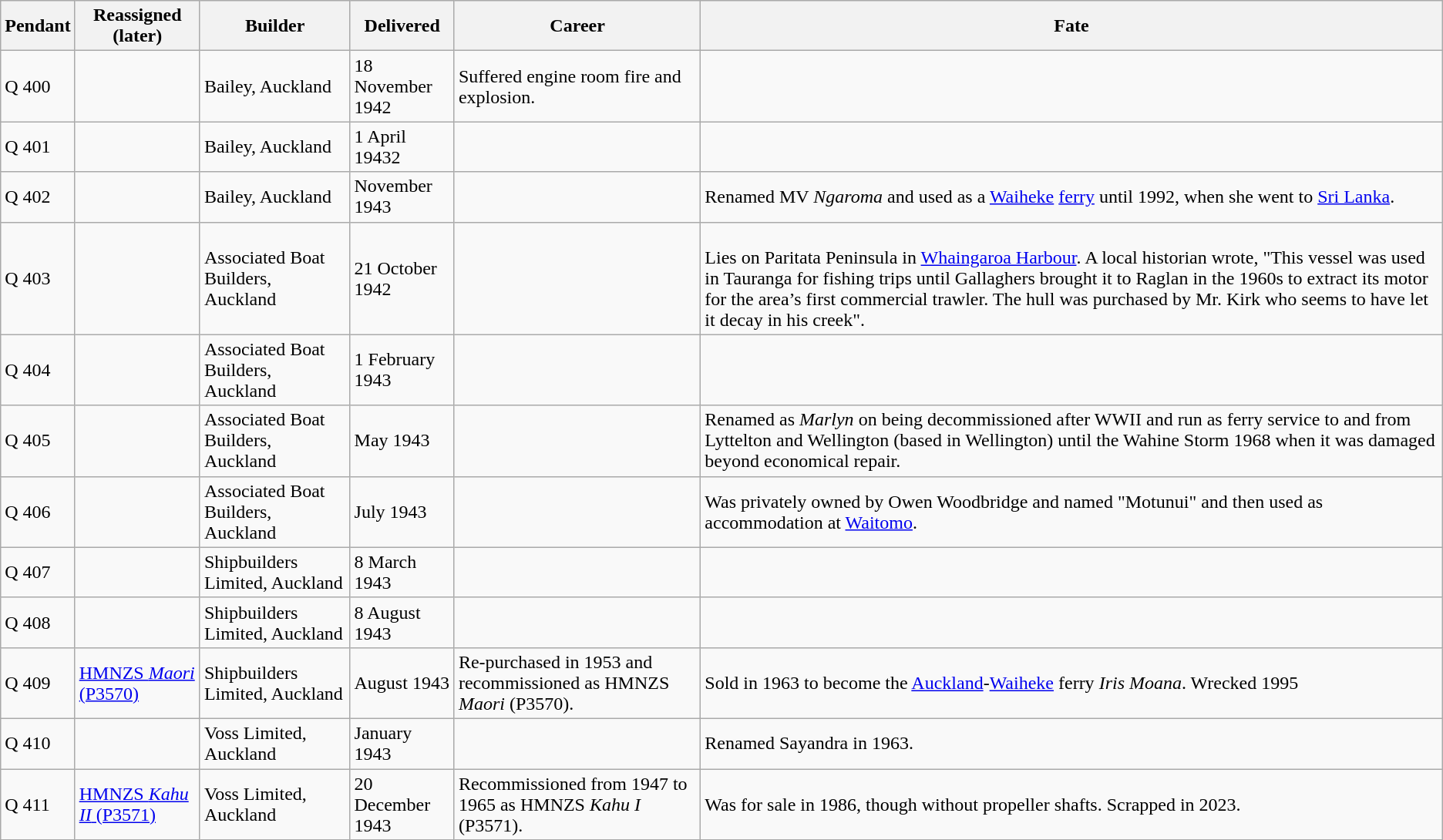<table class="wikitable">
<tr>
<th>Pendant</th>
<th>Reassigned (later)</th>
<th>Builder</th>
<th>Delivered</th>
<th>Career</th>
<th>Fate</th>
</tr>
<tr>
<td>Q 400</td>
<td></td>
<td>Bailey, Auckland</td>
<td>18 November 1942</td>
<td>Suffered engine room fire and explosion.</td>
<td></td>
</tr>
<tr>
<td>Q 401</td>
<td></td>
<td>Bailey, Auckland</td>
<td>1 April 19432</td>
<td></td>
<td></td>
</tr>
<tr>
<td>Q 402</td>
<td></td>
<td>Bailey, Auckland</td>
<td>November 1943</td>
<td></td>
<td>Renamed MV <em>Ngaroma</em> and used as a <a href='#'>Waiheke</a> <a href='#'>ferry</a> until 1992, when she went to <a href='#'>Sri Lanka</a>.</td>
</tr>
<tr>
<td>Q 403</td>
<td></td>
<td>Associated Boat Builders, Auckland</td>
<td>21 October 1942</td>
<td></td>
<td><br>Lies on Paritata Peninsula in <a href='#'>Whaingaroa Harbour</a>. A local historian wrote, "This vessel was used in Tauranga for fishing trips until Gallaghers brought it to Raglan in the 1960s to extract its motor for the area’s first commercial trawler. The hull was purchased by Mr. Kirk who seems to have let it decay in his creek".</td>
</tr>
<tr>
<td>Q 404</td>
<td></td>
<td>Associated Boat Builders, Auckland</td>
<td>1 February 1943</td>
<td></td>
<td></td>
</tr>
<tr>
<td>Q 405</td>
<td></td>
<td>Associated Boat Builders, Auckland</td>
<td>May 1943</td>
<td></td>
<td>Renamed as <em>Marlyn</em> on being decommissioned after WWII and run as ferry service to and from Lyttelton and Wellington (based in Wellington) until the Wahine Storm 1968 when it was damaged beyond economical repair.</td>
</tr>
<tr>
<td>Q 406</td>
<td></td>
<td>Associated Boat Builders, Auckland</td>
<td>July 1943</td>
<td></td>
<td>Was privately owned by Owen Woodbridge and named "Motunui" and then used as accommodation at <a href='#'>Waitomo</a>.</td>
</tr>
<tr>
<td>Q 407</td>
<td></td>
<td>Shipbuilders Limited, Auckland</td>
<td>8 March 1943</td>
<td></td>
<td></td>
</tr>
<tr>
<td>Q 408</td>
<td></td>
<td>Shipbuilders Limited, Auckland</td>
<td>8 August 1943</td>
<td></td>
<td></td>
</tr>
<tr>
<td>Q 409</td>
<td><a href='#'>HMNZS <em>Maori</em> (P3570)</a></td>
<td>Shipbuilders Limited, Auckland</td>
<td>August 1943</td>
<td>Re-purchased in 1953 and recommissioned as HMNZS <em>Maori</em> (P3570).</td>
<td>Sold in 1963 to become the <a href='#'>Auckland</a>-<a href='#'>Waiheke</a> ferry <em>Iris Moana</em>. Wrecked 1995</td>
</tr>
<tr>
<td>Q 410</td>
<td></td>
<td>Voss Limited, Auckland</td>
<td>January 1943</td>
<td></td>
<td>Renamed Sayandra in 1963.</td>
</tr>
<tr>
<td>Q 411</td>
<td><a href='#'>HMNZS <em>Kahu II</em> (P3571)</a></td>
<td>Voss Limited, Auckland</td>
<td>20 December 1943</td>
<td>Recommissioned from 1947 to 1965 as HMNZS <em>Kahu I</em> (P3571).</td>
<td>Was for sale in 1986, though without propeller shafts. Scrapped in 2023.</td>
</tr>
</table>
